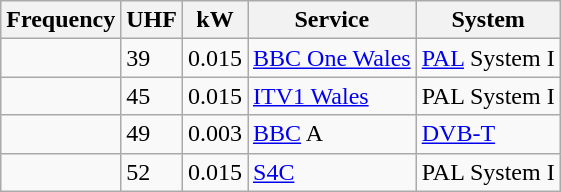<table class="wikitable sortable">
<tr>
<th>Frequency</th>
<th>UHF</th>
<th>kW</th>
<th>Service</th>
<th>System</th>
</tr>
<tr>
<td></td>
<td>39</td>
<td>0.015</td>
<td><a href='#'>BBC One Wales</a></td>
<td><a href='#'>PAL</a> System I</td>
</tr>
<tr>
<td></td>
<td>45</td>
<td>0.015</td>
<td><a href='#'>ITV1 Wales</a></td>
<td>PAL System I</td>
</tr>
<tr>
<td></td>
<td>49</td>
<td>0.003</td>
<td><a href='#'>BBC</a> A</td>
<td><a href='#'>DVB-T</a></td>
</tr>
<tr>
<td></td>
<td>52</td>
<td>0.015</td>
<td><a href='#'>S4C</a></td>
<td>PAL System I</td>
</tr>
</table>
